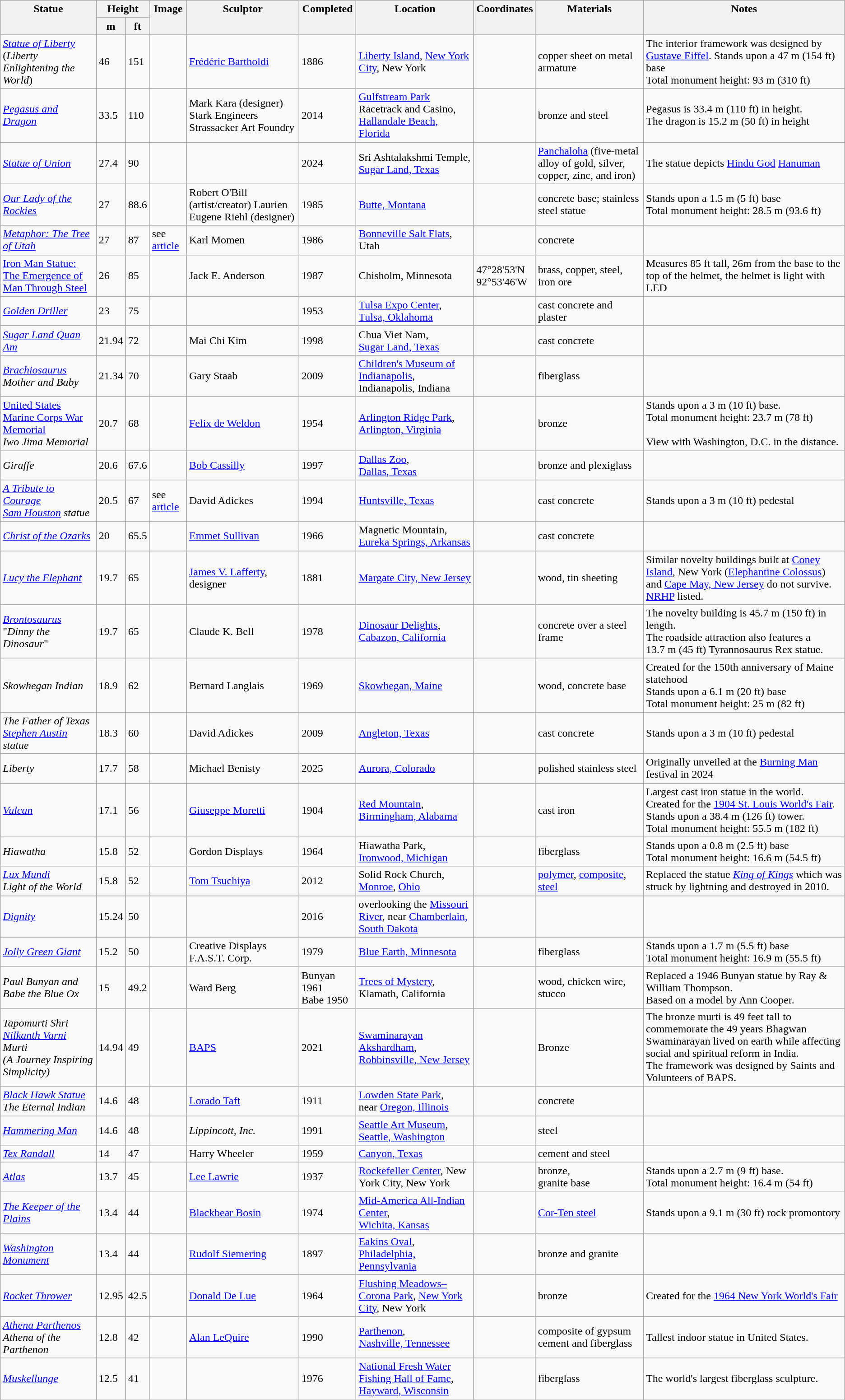<table class="wikitable sortable">
<tr valign=top>
<th rowspan="2">Statue</th>
<th colspan="2">Height</th>
<th rowspan="2">Image</th>
<th rowspan="2">Sculptor</th>
<th rowspan="2">Completed</th>
<th rowspan="2">Location</th>
<th rowspan="2">Coordinates</th>
<th rowspan="2">Materials</th>
<th rowspan="2">Notes</th>
</tr>
<tr>
<th>m</th>
<th>ft</th>
</tr>
<tr>
</tr>
<tr>
<td><em><a href='#'>Statue of Liberty</a></em><br>(<em>Liberty Enlightening the World</em>)</td>
<td>46</td>
<td>151</td>
<td></td>
<td><a href='#'>Frédéric Bartholdi</a></td>
<td>1886</td>
<td><a href='#'>Liberty Island</a>, <a href='#'>New York City</a>, New York</td>
<td></td>
<td>copper sheet on metal armature</td>
<td> The interior framework was designed by <a href='#'>Gustave Eiffel</a>. Stands upon a 47 m (154 ft) base<br>Total monument height: 93 m (310 ft)</td>
</tr>
<tr>
<td><em><a href='#'>Pegasus and Dragon</a></em></td>
<td>33.5</td>
<td>110</td>
<td></td>
<td>Mark Kara (designer)<br>Stark Engineers<br>Strassacker Art Foundry</td>
<td>2014</td>
<td><a href='#'>Gulfstream Park</a> Racetrack and Casino,<br><a href='#'>Hallandale Beach, Florida</a></td>
<td></td>
<td>bronze and steel</td>
<td>Pegasus is 33.4 m (110 ft) in height.<br>The dragon is 15.2 m (50 ft) in height</td>
</tr>
<tr>
<td><em><a href='#'>Statue of Union</a></em></td>
<td>27.4</td>
<td>90</td>
<td></td>
<td></td>
<td>2024</td>
<td>Sri Ashtalakshmi Temple,<br><a href='#'>Sugar Land, Texas</a></td>
<td></td>
<td><a href='#'>Panchaloha</a> (five-metal alloy of gold, silver, copper, zinc, and iron)</td>
<td>The statue depicts <a href='#'>Hindu God</a>  <a href='#'>Hanuman</a></td>
</tr>
<tr>
<td><em><a href='#'>Our Lady of the Rockies</a></em></td>
<td>27</td>
<td>88.6</td>
<td></td>
<td>Robert O'Bill (artist/creator) Laurien Eugene Riehl (designer)</td>
<td>1985</td>
<td><a href='#'>Butte, Montana</a></td>
<td></td>
<td>concrete base; stainless steel statue</td>
<td>Stands upon a 1.5 m (5 ft) base<br>Total monument height: 28.5 m (93.6 ft)</td>
</tr>
<tr>
<td><em><a href='#'>Metaphor: The Tree of Utah</a></em></td>
<td>27</td>
<td>87</td>
<td>see <a href='#'>article</a></td>
<td>Karl Momen</td>
<td>1986</td>
<td><a href='#'>Bonneville Salt Flats</a>,<br>Utah</td>
<td></td>
<td>concrete</td>
<td></td>
</tr>
<tr>
<td><a href='#'>Iron Man Statue:</a><br><a href='#'>The Emergence of Man Through Steel</a></td>
<td>26</td>
<td>85</td>
<td></td>
<td>Jack E. Anderson</td>
<td>1987</td>
<td>Chisholm, Minnesota</td>
<td>47°28'53'N<br>92°53'46'W</td>
<td>brass, copper, steel, iron ore</td>
<td>Measures 85 ft tall, 26m from the base to the top of the helmet, the helmet is light with LED</td>
</tr>
<tr>
<td><em><a href='#'>Golden Driller</a></em></td>
<td>23</td>
<td>75</td>
<td></td>
<td></td>
<td>1953</td>
<td><a href='#'>Tulsa Expo Center</a>,<br><a href='#'>Tulsa, Oklahoma</a></td>
<td></td>
<td>cast concrete and plaster</td>
<td></td>
</tr>
<tr>
<td><em><a href='#'>Sugar Land Quan Am</a></em></td>
<td>21.94</td>
<td>72</td>
<td></td>
<td>Mai Chi Kim</td>
<td>1998</td>
<td>Chua Viet Nam,<br><a href='#'>Sugar Land, Texas</a></td>
<td></td>
<td>cast concrete</td>
<td></td>
</tr>
<tr>
<td><em><a href='#'>Brachiosaurus</a> Mother and Baby</em></td>
<td>21.34</td>
<td>70</td>
<td></td>
<td>Gary Staab</td>
<td>2009</td>
<td><a href='#'>Children's Museum of Indianapolis</a>,<br>Indianapolis, Indiana</td>
<td></td>
<td>fiberglass</td>
<td></td>
</tr>
<tr>
<td><a href='#'>United States Marine Corps War Memorial</a><br><em>Iwo Jima Memorial</em></td>
<td>20.7</td>
<td>68</td>
<td></td>
<td><a href='#'>Felix de Weldon</a></td>
<td>1954</td>
<td><a href='#'>Arlington Ridge Park</a>,<br><a href='#'>Arlington, Virginia</a></td>
<td></td>
<td>bronze</td>
<td>    Stands upon a 3 m (10 ft) base.<br>Total monument height: 23.7 m (78 ft)<br><br>View with Washington, D.C. in the distance.</td>
</tr>
<tr>
<td><em>Giraffe</em></td>
<td>20.6</td>
<td>67.6</td>
<td></td>
<td><a href='#'>Bob Cassilly</a></td>
<td>1997</td>
<td><a href='#'>Dallas Zoo</a>,<br><a href='#'>Dallas, Texas</a></td>
<td></td>
<td>bronze and plexiglass</td>
<td></td>
</tr>
<tr>
<td><em><a href='#'>A Tribute to Courage</a></em><br><em><a href='#'>Sam Houston</a> statue</em></td>
<td>20.5</td>
<td>67</td>
<td>see <a href='#'>article</a></td>
<td>David Adickes</td>
<td>1994</td>
<td><a href='#'>Huntsville, Texas</a></td>
<td></td>
<td>cast concrete</td>
<td>Stands upon a 3 m (10 ft) pedestal</td>
</tr>
<tr>
<td><em><a href='#'>Christ of the Ozarks</a></em></td>
<td>20</td>
<td>65.5</td>
<td></td>
<td><a href='#'>Emmet Sullivan</a></td>
<td>1966</td>
<td>Magnetic Mountain,<br><a href='#'>Eureka Springs, Arkansas</a></td>
<td></td>
<td>cast concrete</td>
<td></td>
</tr>
<tr>
<td><em><a href='#'>Lucy the Elephant</a></em></td>
<td>19.7</td>
<td>65</td>
<td></td>
<td><a href='#'>James V. Lafferty</a>, designer</td>
<td>1881</td>
<td><a href='#'>Margate City, New Jersey</a></td>
<td></td>
<td>wood, tin sheeting</td>
<td>Similar novelty buildings built at <a href='#'>Coney Island</a>, New York (<a href='#'>Elephantine Colossus</a>)<br>and <a href='#'>Cape May, New Jersey</a> do not survive.<br><a href='#'>NRHP</a> listed.</td>
</tr>
<tr>
<td><em><a href='#'>Brontosaurus</a></em><br>"<em>Dinny the Dinosaur</em>"</td>
<td>19.7</td>
<td>65</td>
<td></td>
<td>Claude K. Bell</td>
<td>1978</td>
<td><a href='#'>Dinosaur Delights</a>,<br><a href='#'>Cabazon, California</a></td>
<td></td>
<td>concrete over a steel frame</td>
<td> The novelty building is 45.7 m (150 ft) in length.<br>The roadside attraction also features a 13.7 m (45 ft) Tyrannosaurus Rex statue.</td>
</tr>
<tr>
<td><em>Skowhegan Indian</em></td>
<td>18.9</td>
<td>62</td>
<td></td>
<td>Bernard Langlais</td>
<td>1969</td>
<td><a href='#'>Skowhegan, Maine</a></td>
<td></td>
<td>wood, concrete base</td>
<td>Created for the 150th anniversary of Maine statehood<br>Stands upon a 6.1 m (20 ft) base<br>Total monument height: 25 m (82 ft)</td>
</tr>
<tr>
<td><em>The Father of Texas</em><br><em><a href='#'>Stephen Austin</a> statue</em></td>
<td>18.3</td>
<td>60</td>
<td></td>
<td>David Adickes</td>
<td>2009</td>
<td><a href='#'>Angleton, Texas</a></td>
<td></td>
<td>cast concrete</td>
<td>Stands upon a 3 m (10 ft) pedestal</td>
</tr>
<tr>
<td><em>Liberty</em></td>
<td>17.7</td>
<td>58</td>
<td></td>
<td>Michael Benisty</td>
<td>2025</td>
<td><a href='#'>Aurora, Colorado</a></td>
<td></td>
<td>polished stainless steel</td>
<td>Originally unveiled at the <a href='#'>Burning Man</a> festival in 2024</td>
</tr>
<tr>
<td><em><a href='#'>Vulcan</a></em></td>
<td>17.1</td>
<td>56</td>
<td></td>
<td><a href='#'>Giuseppe Moretti</a></td>
<td>1904</td>
<td><a href='#'>Red Mountain</a>,<br><a href='#'>Birmingham, Alabama</a></td>
<td></td>
<td>cast iron</td>
<td>Largest cast iron statue in the world.<br>Created for the <a href='#'>1904 St. Louis World's Fair</a>.<br>Stands upon a 38.4 m (126 ft) tower.<br>Total monument height: 55.5 m (182 ft)</td>
</tr>
<tr>
<td><em>Hiawatha</em></td>
<td>15.8</td>
<td>52</td>
<td></td>
<td>Gordon Displays</td>
<td>1964</td>
<td>Hiawatha Park,<br><a href='#'>Ironwood, Michigan</a></td>
<td></td>
<td>fiberglass</td>
<td>Stands upon a 0.8 m (2.5 ft) base<br>Total monument height: 16.6 m (54.5 ft)</td>
</tr>
<tr>
<td><em><a href='#'>Lux Mundi</a><br>Light of the World</em></td>
<td>15.8</td>
<td>52</td>
<td></td>
<td><a href='#'>Tom Tsuchiya</a></td>
<td>2012</td>
<td>Solid Rock Church,<br><a href='#'>Monroe</a>, <a href='#'>Ohio</a></td>
<td></td>
<td><a href='#'>polymer</a>, <a href='#'>composite</a>, <a href='#'>steel</a></td>
<td>Replaced the statue <em><a href='#'>King of Kings</a></em> which was struck by lightning and destroyed in 2010.</td>
</tr>
<tr>
<td><em><a href='#'>Dignity</a></em></td>
<td>15.24</td>
<td>50</td>
<td></td>
<td></td>
<td>2016</td>
<td>overlooking the <a href='#'>Missouri River</a>, near <a href='#'>Chamberlain, South Dakota</a></td>
<td></td>
<td></td>
<td></td>
</tr>
<tr>
<td><em><a href='#'>Jolly Green Giant</a></em></td>
<td>15.2</td>
<td>50</td>
<td></td>
<td>Creative Displays<br>F.A.S.T. Corp.</td>
<td>1979</td>
<td><a href='#'>Blue Earth, Minnesota</a></td>
<td></td>
<td>fiberglass</td>
<td>Stands upon a 1.7 m (5.5 ft) base<br>Total monument height: 16.9 m (55.5 ft)</td>
</tr>
<tr>
<td><em>Paul Bunyan and Babe the Blue Ox</em></td>
<td>15</td>
<td>49.2</td>
<td></td>
<td>Ward Berg</td>
<td>Bunyan 1961<br>Babe 1950</td>
<td><a href='#'>Trees of Mystery</a>,<br>Klamath, California</td>
<td></td>
<td>wood, chicken wire, stucco</td>
<td>Replaced a 1946 Bunyan statue by Ray & William Thompson.<br>Based on a model by Ann Cooper.</td>
</tr>
<tr>
<td><em>Tapomurti Shri <a href='#'>Nilkanth Varni</a> Murti</em><br><em>(A Journey Inspiring Simplicity)</em></td>
<td>14.94</td>
<td>49</td>
<td></td>
<td><a href='#'>BAPS</a></td>
<td>2021</td>
<td><a href='#'>Swaminarayan Akshardham</a>, <a href='#'>Robbinsville, New Jersey</a></td>
<td></td>
<td>Bronze</td>
<td>The bronze murti is 49 feet tall to commemorate the 49 years Bhagwan Swaminarayan lived on earth while affecting social and spiritual reform in India.<br>The framework was designed by Saints and Volunteers of BAPS.</td>
</tr>
<tr>
<td><em><a href='#'>Black Hawk Statue</a></em><br><em>The Eternal Indian</em></td>
<td>14.6</td>
<td>48</td>
<td></td>
<td><a href='#'>Lorado Taft</a></td>
<td>1911</td>
<td><a href='#'>Lowden State Park</a>,<br>near <a href='#'>Oregon, Illinois</a></td>
<td></td>
<td>concrete</td>
<td></td>
</tr>
<tr>
<td><em><a href='#'>Hammering Man</a></em></td>
<td>14.6</td>
<td>48</td>
<td></td>
<td><em>Lippincott, Inc.</em></td>
<td>1991</td>
<td><a href='#'>Seattle Art Museum</a>,<br><a href='#'>Seattle, Washington</a></td>
<td></td>
<td>steel</td>
<td></td>
</tr>
<tr>
<td><em><a href='#'>Tex Randall</a></em></td>
<td>14</td>
<td>47</td>
<td></td>
<td>Harry Wheeler</td>
<td>1959</td>
<td><a href='#'>Canyon, Texas</a></td>
<td></td>
<td>cement and steel</td>
<td></td>
</tr>
<tr>
<td><em><a href='#'>Atlas</a></em></td>
<td>13.7</td>
<td>45</td>
<td></td>
<td><a href='#'>Lee Lawrie</a></td>
<td>1937</td>
<td><a href='#'>Rockefeller Center</a>, New York City, New York</td>
<td></td>
<td>bronze,<br>granite base</td>
<td>Stands upon a 2.7 m (9 ft) base.<br>Total monument height: 16.4 m (54 ft)</td>
</tr>
<tr>
<td><em><a href='#'>The Keeper of the Plains</a></em></td>
<td>13.4</td>
<td>44</td>
<td></td>
<td><a href='#'>Blackbear Bosin</a></td>
<td>1974</td>
<td><a href='#'>Mid-America All-Indian Center</a>,<br><a href='#'>Wichita, Kansas</a></td>
<td></td>
<td><a href='#'>Cor-Ten steel</a></td>
<td>Stands upon a 9.1 m (30 ft) rock promontory</td>
</tr>
<tr>
<td><em><a href='#'>Washington Monument</a></em></td>
<td>13.4</td>
<td>44</td>
<td></td>
<td><a href='#'>Rudolf Siemering</a></td>
<td>1897</td>
<td><a href='#'>Eakins Oval</a>,<br><a href='#'>Philadelphia, Pennsylvania</a></td>
<td></td>
<td>bronze and granite</td>
<td></td>
</tr>
<tr>
<td><em><a href='#'>Rocket Thrower</a></em></td>
<td>12.95</td>
<td>42.5</td>
<td></td>
<td><a href='#'>Donald De Lue</a></td>
<td>1964</td>
<td><a href='#'>Flushing Meadows–Corona Park</a>, <a href='#'>New York City</a>, New York</td>
<td></td>
<td>bronze</td>
<td>Created for the <a href='#'>1964 New York World's Fair</a></td>
</tr>
<tr>
<td><em><a href='#'>Athena Parthenos</a><br>Athena of the Parthenon</em></td>
<td>12.8</td>
<td>42</td>
<td></td>
<td><a href='#'>Alan LeQuire</a></td>
<td>1990</td>
<td><a href='#'>Parthenon</a>,<br><a href='#'>Nashville, Tennessee</a></td>
<td></td>
<td>composite of gypsum cement and fiberglass</td>
<td>Tallest indoor statue in United States.</td>
</tr>
<tr>
<td><em><a href='#'>Muskellunge</a></em></td>
<td>12.5</td>
<td>41</td>
<td></td>
<td></td>
<td>1976</td>
<td><a href='#'>National Fresh Water Fishing Hall of Fame</a>,<br><a href='#'>Hayward, Wisconsin</a></td>
<td></td>
<td>fiberglass</td>
<td>The world's largest fiberglass sculpture.</td>
</tr>
<tr>
</tr>
</table>
